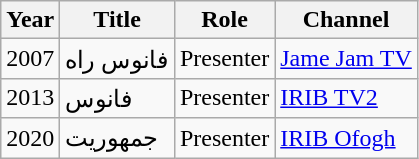<table class="wikitable">
<tr>
<th>Year</th>
<th>Title</th>
<th>Role</th>
<th>Channel</th>
</tr>
<tr>
<td>2007</td>
<td> فانوس راه</td>
<td>Presenter</td>
<td><a href='#'>Jame Jam TV</a></td>
</tr>
<tr>
<td>2013</td>
<td>فانوس</td>
<td>Presenter</td>
<td><a href='#'>IRIB TV2</a></td>
</tr>
<tr>
<td>2020</td>
<td>جمهوریت</td>
<td>Presenter</td>
<td><a href='#'>IRIB Ofogh</a></td>
</tr>
</table>
